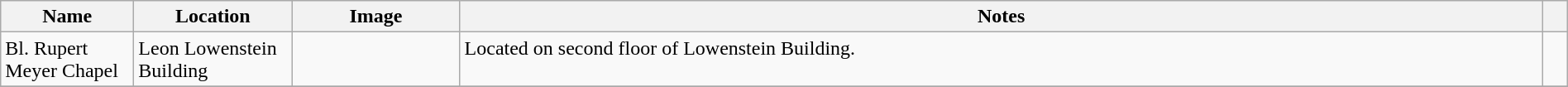<table class="wikitable sortable" style="width:100%">
<tr>
<th width="100px">Name</th>
<th width="120px" style="text-align:center">Location</th>
<th width="*" class="unsortable"  style="text-align:center">Image</th>
<th width="*" class="unsortable" style="text-align:center">Notes</th>
<th wdith="*" class="unsortable"></th>
</tr>
<tr valign="top">
<td>Bl. Rupert Meyer Chapel</td>
<td>Leon Lowenstein Building</td>
<td></td>
<td>Located on second floor of Lowenstein Building.</td>
<td></td>
</tr>
<tr>
</tr>
</table>
